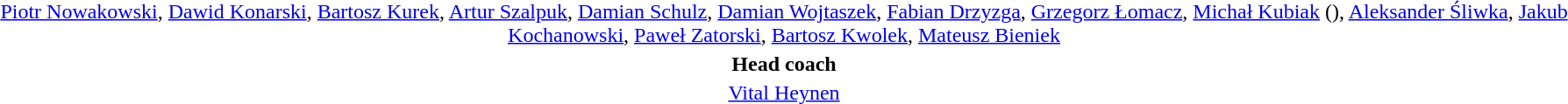<table style="text-align: center; margin-top: 2em; margin-left: a8uto; margin-right: auto">
<tr>
<td><a href='#'>Piotr Nowakowski</a>, <a href='#'>Dawid Konarski</a>, <a href='#'>Bartosz Kurek</a>, <a href='#'>Artur Szalpuk</a>, <a href='#'>Damian Schulz</a>, <a href='#'>Damian Wojtaszek</a>, <a href='#'>Fabian Drzyzga</a>, <a href='#'>Grzegorz Łomacz</a>, <a href='#'>Michał Kubiak</a> (), <a href='#'>Aleksander Śliwka</a>, <a href='#'>Jakub Kochanowski</a>, <a href='#'>Paweł Zatorski</a>, <a href='#'>Bartosz Kwolek</a>, <a href='#'>Mateusz Bieniek</a></td>
</tr>
<tr>
<td><strong>Head coach</strong></td>
</tr>
<tr>
<td><a href='#'>Vital Heynen</a></td>
</tr>
</table>
